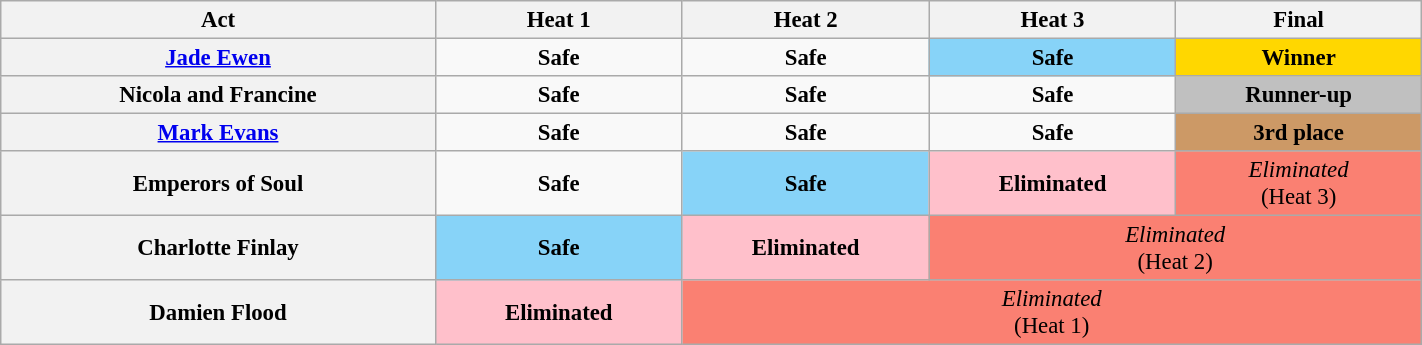<table class="wikitable" style="text-align:center; font-size:95%; width:75%">
<tr>
<th>Act</th>
<th>Heat 1</th>
<th>Heat 2</th>
<th>Heat 3</th>
<th>Final</th>
</tr>
<tr>
<th><strong><a href='#'>Jade Ewen</a></strong></th>
<td><strong>Safe</strong></td>
<td><strong>Safe</strong></td>
<td style="background:#87D3F8"><strong>Safe</strong></td>
<td style="background:gold"><strong>Winner</strong></td>
</tr>
<tr>
<th><strong>Nicola and Francine</strong></th>
<td><strong>Safe</strong></td>
<td><strong>Safe</strong></td>
<td><strong>Safe</strong></td>
<td style="background:silver"><strong>Runner-up</strong></td>
</tr>
<tr>
<th><strong><a href='#'>Mark Evans</a> </strong></th>
<td><strong>Safe</strong></td>
<td><strong>Safe</strong></td>
<td><strong>Safe</strong></td>
<td style="background:#c96"><strong>3rd place</strong></td>
</tr>
<tr>
<th><strong>Emperors of Soul</strong></th>
<td><strong>Safe</strong></td>
<td style="background:#87D3F8"><strong>Safe</strong></td>
<td style="background:pink"><strong>Eliminated</strong></td>
<td colspan="1" style="background:#FA8072"><em>Eliminated</em><br>(Heat 3)</td>
</tr>
<tr>
<th><strong>Charlotte Finlay</strong></th>
<td style="background:#87D3F8"><strong>Safe</strong></td>
<td style="background:pink"><strong>Eliminated</strong></td>
<td colspan="2" style="background:#FA8072"><em>Eliminated</em><br>(Heat 2)</td>
</tr>
<tr>
<th><strong>Damien Flood</strong></th>
<td style="background:pink"><strong>Eliminated</strong></td>
<td colspan="3" style="background:#FA8072"><em>Eliminated</em><br>(Heat 1)</td>
</tr>
</table>
